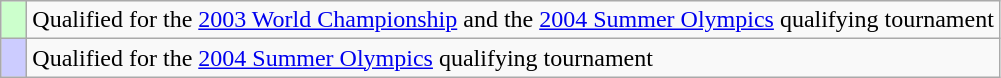<table class="wikitable">
<tr>
<td width=10px bgcolor=#ccffcc></td>
<td>Qualified for the <a href='#'>2003 World Championship</a> and the <a href='#'>2004 Summer Olympics</a> qualifying tournament</td>
</tr>
<tr>
<td width=10px bgcolor=#ccccff></td>
<td>Qualified for the <a href='#'>2004 Summer Olympics</a> qualifying tournament</td>
</tr>
</table>
